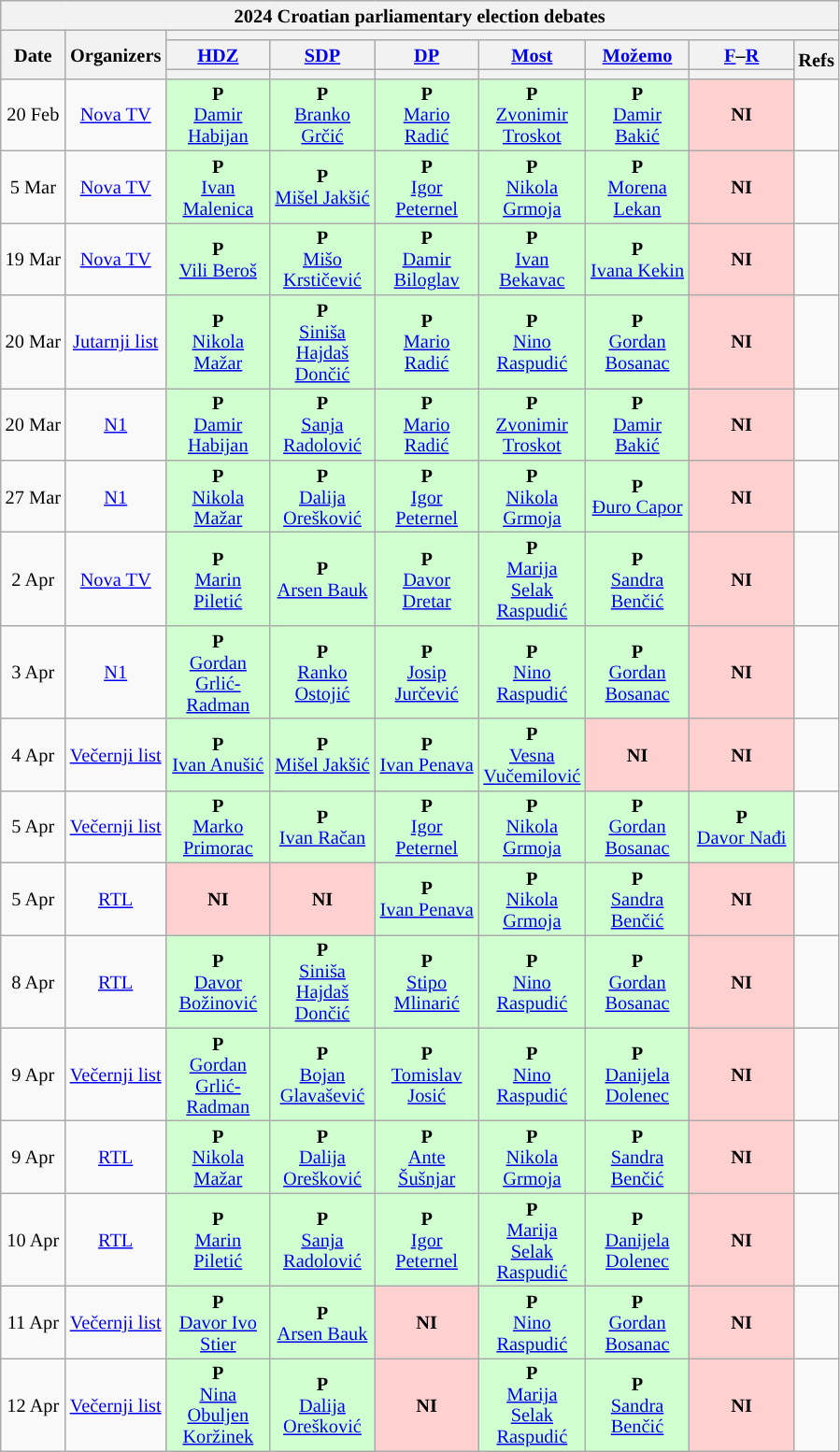<table class="wikitable" style="font-size:85%; line-height:15px; text-align:center">
<tr>
<th colspan="9">2024 Croatian parliamentary election debates</th>
</tr>
<tr>
<th rowspan="3">Date</th>
<th rowspan="3">Organizers</th>
<th colspan="7">        </th>
</tr>
<tr>
<th scope="col" style="width:5em"><a href='#'>HDZ</a></th>
<th scope="col" style="width:5em"><a href='#'>SDP</a></th>
<th scope="col" style="width:5em"><a href='#'>DP</a></th>
<th scope="col" style="width:5em"><a href='#'>Most</a></th>
<th scope="col" style="width:5em"><a href='#'>Možemo</a></th>
<th scope="col" style="width:5em"><a href='#'>F</a>–<a href='#'>R</a></th>
<th rowspan="2">Refs</th>
</tr>
<tr>
<th style="background:"></th>
<th style="background:"></th>
<th style="background:"></th>
<th style="background:"></th>
<th style="background:"></th>
<th style="background:"></th>
</tr>
<tr>
<td>20 Feb</td>
<td><a href='#'>Nova TV</a></td>
<td style="background:#D0FFD0"><strong>P</strong><br><a href='#'>Damir Habijan</a></td>
<td style="background:#D0FFD0"><strong>P</strong><br><a href='#'>Branko Grčić</a></td>
<td style="background:#D0FFD0"><strong>P</strong><br><a href='#'>Mario Radić</a></td>
<td style="background:#D0FFD0"><strong>P</strong><br><a href='#'>Zvonimir Troskot</a></td>
<td style="background:#D0FFD0"><strong>P</strong><br><a href='#'>Damir Bakić</a></td>
<td style="background:#FFD0D0"><strong>NI</strong></td>
<td></td>
</tr>
<tr>
<td>5 Mar</td>
<td><a href='#'>Nova TV</a></td>
<td style="background:#D0FFD0"><strong>P</strong><br><a href='#'>Ivan Malenica</a></td>
<td style="background:#D0FFD0"><strong>P</strong><br><a href='#'>Mišel Jakšić</a></td>
<td style="background:#D0FFD0"><strong>P</strong><br><a href='#'>Igor Peternel</a></td>
<td style="background:#D0FFD0"><strong>P</strong><br><a href='#'>Nikola Grmoja</a></td>
<td style="background:#D0FFD0"><strong>P</strong><br><a href='#'>Morena Lekan</a></td>
<td style="background:#FFD0D0"><strong>NI</strong></td>
<td></td>
</tr>
<tr>
<td>19 Mar</td>
<td><a href='#'>Nova TV</a></td>
<td style="background:#D0FFD0"><strong>P</strong><br><a href='#'>Vili Beroš</a></td>
<td style="background:#D0FFD0"><strong>P</strong><br><a href='#'>Mišo Krstičević</a></td>
<td style="background:#D0FFD0"><strong>P</strong><br><a href='#'>Damir Biloglav</a></td>
<td style="background:#D0FFD0"><strong>P</strong><br><a href='#'>Ivan Bekavac</a></td>
<td style="background:#D0FFD0"><strong>P</strong><br><a href='#'>Ivana Kekin</a></td>
<td style="background:#FFD0D0"><strong>NI</strong></td>
<td></td>
</tr>
<tr>
<td>20 Mar</td>
<td><a href='#'>Jutarnji list</a></td>
<td style="background:#D0FFD0"><strong>P</strong><br><a href='#'>Nikola Mažar</a></td>
<td style="background:#D0FFD0"><strong>P</strong><br><a href='#'>Siniša Hajdaš Dončić</a></td>
<td style="background:#D0FFD0"><strong>P</strong><br><a href='#'>Mario Radić</a></td>
<td style="background:#D0FFD0"><strong>P</strong><br><a href='#'>Nino Raspudić</a></td>
<td style="background:#D0FFD0"><strong>P</strong><br><a href='#'>Gordan Bosanac</a></td>
<td style="background:#FFD0D0"><strong>NI</strong></td>
<td></td>
</tr>
<tr>
<td>20 Mar</td>
<td><a href='#'>N1</a></td>
<td style="background:#D0FFD0"><strong>P</strong><br><a href='#'>Damir Habijan</a></td>
<td style="background:#D0FFD0"><strong>P</strong><br><a href='#'>Sanja Radolović</a></td>
<td style="background:#D0FFD0"><strong>P</strong><br><a href='#'>Mario Radić</a></td>
<td style="background:#D0FFD0"><strong>P</strong><br><a href='#'>Zvonimir Troskot</a></td>
<td style="background:#D0FFD0"><strong>P</strong><br><a href='#'>Damir Bakić</a></td>
<td style="background:#FFD0D0"><strong>NI</strong></td>
<td></td>
</tr>
<tr>
<td>27 Mar</td>
<td><a href='#'>N1</a></td>
<td style="background:#D0FFD0"><strong>P</strong><br><a href='#'>Nikola Mažar</a></td>
<td style="background:#D0FFD0"><strong>P</strong><br><a href='#'>Dalija Orešković</a></td>
<td style="background:#D0FFD0"><strong>P</strong><br><a href='#'>Igor Peternel</a></td>
<td style="background:#D0FFD0"><strong>P</strong><br><a href='#'>Nikola Grmoja</a></td>
<td style="background:#D0FFD0"><strong>P</strong><br><a href='#'>Đuro Capor</a></td>
<td style="background:#FFD0D0"><strong>NI</strong></td>
<td></td>
</tr>
<tr>
<td>2 Apr</td>
<td><a href='#'>Nova TV</a></td>
<td style="background:#D0FFD0"><strong>P</strong><br><a href='#'>Marin Piletić</a></td>
<td style="background:#D0FFD0"><strong>P</strong><br><a href='#'>Arsen Bauk</a></td>
<td style="background:#D0FFD0"><strong>P</strong><br><a href='#'>Davor Dretar</a></td>
<td style="background:#D0FFD0"><strong>P</strong><br><a href='#'>Marija Selak Raspudić</a></td>
<td style="background:#D0FFD0"><strong>P</strong><br><a href='#'>Sandra Benčić</a></td>
<td style="background:#FFD0D0"><strong>NI</strong></td>
<td></td>
</tr>
<tr>
<td>3 Apr</td>
<td><a href='#'>N1</a></td>
<td style="background:#D0FFD0"><strong>P</strong><br><a href='#'>Gordan Grlić-Radman</a></td>
<td style="background:#D0FFD0"><strong>P</strong><br><a href='#'>Ranko Ostojić</a></td>
<td style="background:#D0FFD0"><strong>P</strong><br><a href='#'>Josip Jurčević</a></td>
<td style="background:#D0FFD0"><strong>P</strong><br><a href='#'>Nino Raspudić</a></td>
<td style="background:#D0FFD0"><strong>P</strong><br><a href='#'>Gordan Bosanac</a></td>
<td style="background:#FFD0D0"><strong>NI</strong></td>
<td></td>
</tr>
<tr>
<td>4 Apr</td>
<td><a href='#'>Večernji list</a></td>
<td style="background:#D0FFD0"><strong>P</strong><br><a href='#'>Ivan Anušić</a></td>
<td style="background:#D0FFD0"><strong>P</strong><br><a href='#'>Mišel Jakšić</a></td>
<td style="background:#D0FFD0"><strong>P</strong><br><a href='#'>Ivan Penava</a></td>
<td style="background:#D0FFD0"><strong>P</strong><br><a href='#'>Vesna Vučemilović</a></td>
<td style="background:#FFD0D0"><strong>NI</strong></td>
<td style="background:#FFD0D0"><strong>NI</strong></td>
<td></td>
</tr>
<tr>
<td>5 Apr</td>
<td><a href='#'>Večernji list</a></td>
<td style="background:#D0FFD0"><strong>P</strong><br><a href='#'>Marko Primorac</a></td>
<td style="background:#D0FFD0"><strong>P</strong><br><a href='#'>Ivan Račan</a></td>
<td style="background:#D0FFD0"><strong>P</strong><br><a href='#'>Igor Peternel</a></td>
<td style="background:#D0FFD0"><strong>P</strong><br><a href='#'>Nikola Grmoja</a></td>
<td style="background:#D0FFD0"><strong>P</strong><br><a href='#'>Gordan Bosanac</a></td>
<td style="background:#D0FFD0"><strong>P</strong><br><a href='#'>Davor Nađi</a></td>
<td></td>
</tr>
<tr>
<td>5 Apr</td>
<td><a href='#'>RTL</a></td>
<td style="background:#FFD0D0"><strong>NI</strong></td>
<td style="background:#FFD0D0"><strong>NI</strong></td>
<td style="background:#D0FFD0"><strong>P</strong><br><a href='#'>Ivan Penava</a></td>
<td style="background:#D0FFD0"><strong>P</strong><br><a href='#'>Nikola Grmoja</a></td>
<td style="background:#D0FFD0"><strong>P</strong><br><a href='#'>Sandra Benčić</a></td>
<td style="background:#FFD0D0"><strong>NI</strong></td>
<td></td>
</tr>
<tr>
<td>8 Apr</td>
<td><a href='#'>RTL</a></td>
<td style="background:#D0FFD0"><strong>P</strong><br><a href='#'>Davor Božinović</a></td>
<td style="background:#D0FFD0"><strong>P</strong><br><a href='#'>Siniša Hajdaš Dončić</a></td>
<td style="background:#D0FFD0"><strong>P</strong><br><a href='#'>Stipo Mlinarić</a></td>
<td style="background:#D0FFD0"><strong>P</strong><br><a href='#'>Nino Raspudić</a></td>
<td style="background:#D0FFD0"><strong>P</strong><br><a href='#'>Gordan Bosanac</a></td>
<td style="background:#FFD0D0"><strong>NI</strong></td>
<td></td>
</tr>
<tr>
<td>9 Apr</td>
<td><a href='#'>Večernji list</a></td>
<td style="background:#D0FFD0"><strong>P</strong><br><a href='#'>Gordan Grlić-Radman</a></td>
<td style="background:#D0FFD0"><strong>P</strong><br><a href='#'>Bojan Glavašević</a></td>
<td style="background:#D0FFD0"><strong>P</strong><br><a href='#'>Tomislav Josić</a></td>
<td style="background:#D0FFD0"><strong>P</strong><br><a href='#'>Nino Raspudić</a></td>
<td style="background:#D0FFD0"><strong>P</strong><br><a href='#'>Danijela Dolenec</a></td>
<td style="background:#FFD0D0"><strong>NI</strong></td>
<td></td>
</tr>
<tr>
<td>9 Apr</td>
<td><a href='#'>RTL</a></td>
<td style="background:#D0FFD0"><strong>P</strong><br><a href='#'>Nikola Mažar</a></td>
<td style="background:#D0FFD0"><strong>P</strong><br><a href='#'>Dalija Orešković</a></td>
<td style="background:#D0FFD0"><strong>P</strong><br><a href='#'>Ante Šušnjar</a></td>
<td style="background:#D0FFD0"><strong>P</strong><br><a href='#'>Nikola Grmoja</a></td>
<td style="background:#D0FFD0"><strong>P</strong><br><a href='#'>Sandra Benčić</a></td>
<td style="background:#FFD0D0"><strong>NI</strong></td>
<td></td>
</tr>
<tr>
<td>10 Apr</td>
<td><a href='#'>RTL</a></td>
<td style="background:#D0FFD0"><strong>P</strong><br><a href='#'>Marin Piletić</a></td>
<td style="background:#D0FFD0"><strong>P</strong><br><a href='#'>Sanja Radolović</a></td>
<td style="background:#D0FFD0"><strong>P</strong><br><a href='#'>Igor Peternel</a></td>
<td style="background:#D0FFD0"><strong>P</strong><br><a href='#'>Marija Selak Raspudić</a></td>
<td style="background:#D0FFD0"><strong>P</strong><br><a href='#'>Danijela Dolenec</a></td>
<td style="background:#FFD0D0"><strong>NI</strong></td>
<td></td>
</tr>
<tr>
<td>11 Apr</td>
<td><a href='#'>Večernji list</a></td>
<td style="background:#D0FFD0"><strong>P</strong><br><a href='#'>Davor Ivo Stier</a></td>
<td style="background:#D0FFD0"><strong>P</strong><br><a href='#'>Arsen Bauk</a></td>
<td style="background:#FFD0D0"><strong>NI</strong></td>
<td style="background:#D0FFD0"><strong>P</strong><br><a href='#'>Nino Raspudić</a></td>
<td style="background:#D0FFD0"><strong>P</strong><br><a href='#'>Gordan Bosanac</a></td>
<td style="background:#FFD0D0"><strong>NI</strong></td>
<td></td>
</tr>
<tr>
<td>12 Apr</td>
<td><a href='#'>Večernji list</a></td>
<td style="background:#D0FFD0"><strong>P</strong><br><a href='#'>Nina Obuljen Koržinek</a></td>
<td style="background:#D0FFD0"><strong>P</strong><br><a href='#'>Dalija Orešković</a></td>
<td style="background:#FFD0D0"><strong>NI</strong></td>
<td style="background:#D0FFD0"><strong>P</strong><br><a href='#'>Marija Selak Raspudić</a></td>
<td style="background:#D0FFD0"><strong>P</strong><br><a href='#'>Sandra Benčić</a></td>
<td style="background:#FFD0D0"><strong>NI</strong></td>
<td></td>
</tr>
</table>
